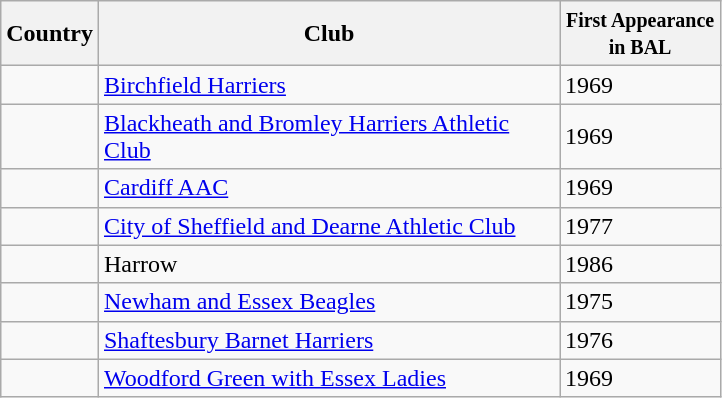<table class="wikitable">
<tr>
<th width=50>Country</th>
<th width=300>Club</th>
<th width=100><small>First Appearance in BAL</small></th>
</tr>
<tr>
<td></td>
<td><a href='#'>Birchfield Harriers</a></td>
<td>1969</td>
</tr>
<tr>
<td></td>
<td><a href='#'>Blackheath and Bromley Harriers Athletic Club</a></td>
<td>1969</td>
</tr>
<tr>
<td></td>
<td><a href='#'>Cardiff AAC</a></td>
<td>1969</td>
</tr>
<tr>
<td></td>
<td><a href='#'>City of Sheffield and Dearne Athletic Club</a></td>
<td>1977</td>
</tr>
<tr>
<td></td>
<td>Harrow</td>
<td>1986</td>
</tr>
<tr>
<td></td>
<td><a href='#'>Newham and Essex Beagles</a></td>
<td>1975</td>
</tr>
<tr>
<td></td>
<td><a href='#'>Shaftesbury Barnet Harriers</a></td>
<td>1976</td>
</tr>
<tr>
<td></td>
<td><a href='#'>Woodford Green with Essex Ladies</a></td>
<td>1969</td>
</tr>
</table>
